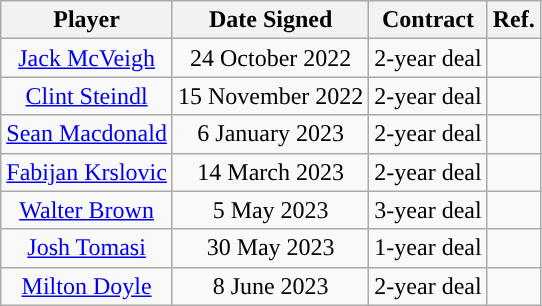<table class="wikitable sortable sortable" style="text-align: center">
<tr>
<th>Player</th>
<th>Date Signed</th>
<th>Contract</th>
<th>Ref.</th>
</tr>
<tr>
<td><a href='#'>Jack McVeigh</a></td>
<td>24 October 2022</td>
<td>2-year deal</td>
<td></td>
</tr>
<tr>
<td><a href='#'>Clint Steindl</a></td>
<td>15 November 2022</td>
<td>2-year deal</td>
<td></td>
</tr>
<tr>
<td><a href='#'>Sean Macdonald</a></td>
<td>6 January 2023</td>
<td>2-year deal</td>
<td></td>
</tr>
<tr>
<td><a href='#'>Fabijan Krslovic</a></td>
<td>14 March 2023</td>
<td>2-year deal</td>
<td></td>
</tr>
<tr>
<td><a href='#'>Walter Brown</a></td>
<td>5 May 2023</td>
<td>3-year deal</td>
<td></td>
</tr>
<tr>
<td><a href='#'>Josh Tomasi</a></td>
<td>30 May 2023</td>
<td>1-year deal</td>
<td></td>
</tr>
<tr>
<td><a href='#'>Milton Doyle</a></td>
<td>8 June 2023</td>
<td>2-year deal</td>
<td></td>
</tr>
</table>
